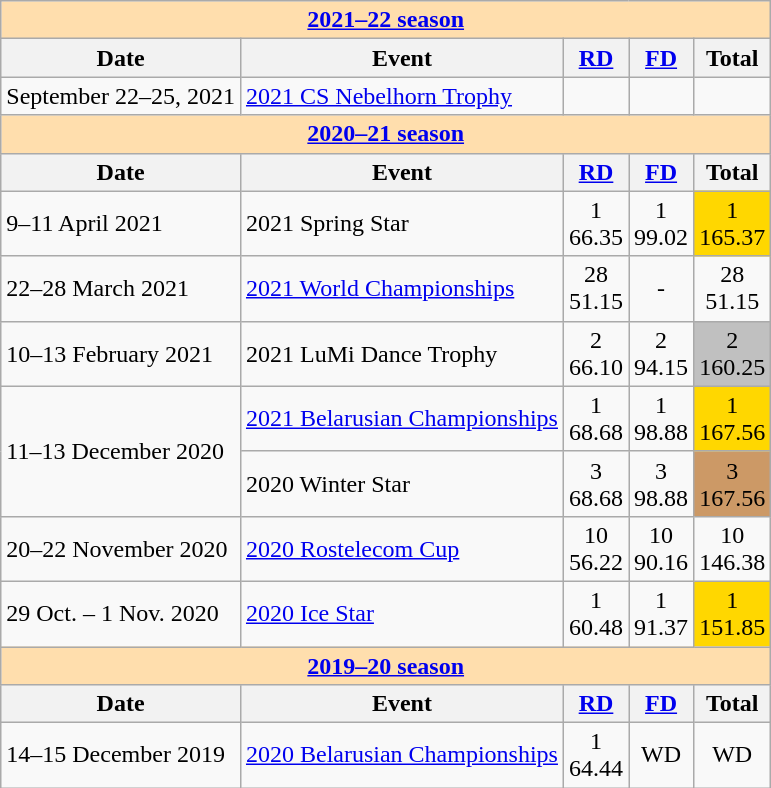<table class="wikitable">
<tr>
<td style="background-color: #ffdead; " colspan=5 align=center><a href='#'><strong>2021–22 season</strong></a></td>
</tr>
<tr>
<th>Date</th>
<th>Event</th>
<th><a href='#'>RD</a></th>
<th><a href='#'>FD</a></th>
<th>Total</th>
</tr>
<tr>
<td>September 22–25, 2021</td>
<td><a href='#'>2021 CS Nebelhorn Trophy</a></td>
<td align=center><br></td>
<td align=center><br></td>
<td align=center><br></td>
</tr>
<tr>
<th style="background-color: #ffdead;" colspan=5 align=center><a href='#'><strong>2020–21 season</strong></a></th>
</tr>
<tr>
<th>Date</th>
<th>Event</th>
<th><a href='#'>RD</a></th>
<th><a href='#'>FD</a></th>
<th>Total</th>
</tr>
<tr>
<td>9–11 April 2021</td>
<td>2021 Spring Star</td>
<td align=center>1 <br> 66.35</td>
<td align=center>1 <br> 99.02</td>
<td align=center bgcolor=gold>1 <br> 165.37</td>
</tr>
<tr>
<td>22–28 March 2021</td>
<td><a href='#'>2021 World Championships</a></td>
<td align=center>28 <br> 51.15</td>
<td align=center>-</td>
<td align=center>28 <br> 51.15</td>
</tr>
<tr>
<td>10–13 February 2021</td>
<td>2021 LuMi Dance Trophy</td>
<td align=center>2 <br> 66.10</td>
<td align=center>2 <br> 94.15</td>
<td align=center bgcolor=silver>2 <br> 160.25</td>
</tr>
<tr>
<td rowspan=2>11–13 December 2020</td>
<td><a href='#'>2021 Belarusian Championships</a></td>
<td align=center>1 <br> 68.68</td>
<td align=center>1 <br> 98.88</td>
<td align=center bgcolor=gold>1 <br> 167.56</td>
</tr>
<tr>
<td>2020 Winter Star</td>
<td align=center>3 <br> 68.68</td>
<td align=center>3 <br> 98.88</td>
<td align=center bgcolor=cc9966>3 <br> 167.56</td>
</tr>
<tr>
<td>20–22 November 2020</td>
<td><a href='#'>2020 Rostelecom Cup</a></td>
<td align=center>10 <br> 56.22</td>
<td align=center>10 <br> 90.16</td>
<td align=center>10 <br> 146.38</td>
</tr>
<tr>
<td>29 Oct. – 1 Nov. 2020</td>
<td><a href='#'>2020 Ice Star</a></td>
<td align=center>1 <br> 60.48</td>
<td align=center>1 <br> 91.37</td>
<td align=center bgcolor=gold>1 <br> 151.85</td>
</tr>
<tr>
<th style="background-color: #ffdead;" colspan=5 align=center><a href='#'><strong>2019–20 season</strong></a></th>
</tr>
<tr>
<th>Date</th>
<th>Event</th>
<th><a href='#'>RD</a></th>
<th><a href='#'>FD</a></th>
<th>Total</th>
</tr>
<tr>
<td>14–15 December 2019</td>
<td><a href='#'>2020 Belarusian Championships</a></td>
<td align=center>1 <br> 64.44</td>
<td align=center>WD</td>
<td align=center>WD</td>
</tr>
</table>
